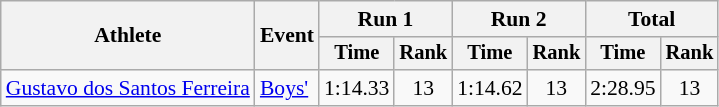<table class="wikitable" style="font-size:90%">
<tr>
<th rowspan="2">Athlete</th>
<th rowspan="2">Event</th>
<th colspan="2">Run 1</th>
<th colspan="2">Run 2</th>
<th colspan="2">Total</th>
</tr>
<tr style="font-size:95%">
<th>Time</th>
<th>Rank</th>
<th>Time</th>
<th>Rank</th>
<th>Time</th>
<th>Rank</th>
</tr>
<tr align=center>
<td align=left><a href='#'>Gustavo dos Santos Ferreira</a></td>
<td align=left><a href='#'>Boys'</a></td>
<td>1:14.33</td>
<td>13</td>
<td>1:14.62</td>
<td>13</td>
<td>2:28.95</td>
<td>13</td>
</tr>
</table>
